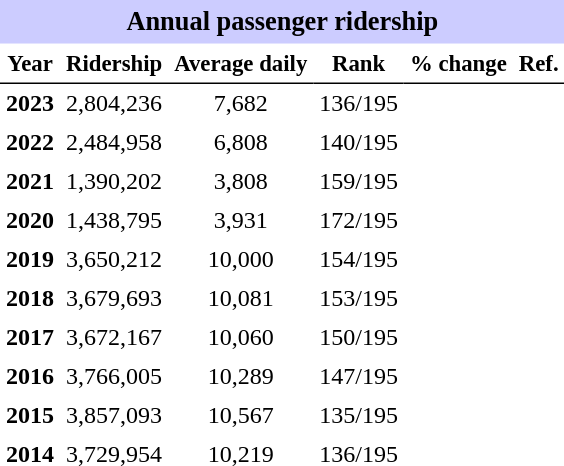<table class="toccolours" cellpadding="4" cellspacing="0" style="text-align:right;">
<tr>
<th colspan="6"  style="background-color:#ccf; background-color:#ccf; font-size:110%; text-align:center;">Annual passenger ridership</th>
</tr>
<tr style="font-size:95%; text-align:center">
<th style="border-bottom:1px solid black">Year</th>
<th style="border-bottom:1px solid black">Ridership</th>
<th style="border-bottom:1px solid black">Average daily</th>
<th style="border-bottom:1px solid black">Rank</th>
<th style="border-bottom:1px solid black">% change</th>
<th style="border-bottom:1px solid black">Ref.</th>
</tr>
<tr style="text-align:center;">
<td><strong>2023</strong></td>
<td>2,804,236</td>
<td>7,682</td>
<td>136/195</td>
<td></td>
<td></td>
</tr>
<tr style="text-align:center;">
<td><strong>2022</strong></td>
<td>2,484,958</td>
<td>6,808</td>
<td>140/195</td>
<td></td>
<td></td>
</tr>
<tr style="text-align:center;">
<td><strong>2021</strong></td>
<td>1,390,202</td>
<td>3,808</td>
<td>159/195</td>
<td></td>
<td></td>
</tr>
<tr style="text-align:center;">
<td><strong>2020</strong></td>
<td>1,438,795</td>
<td>3,931</td>
<td>172/195</td>
<td></td>
<td></td>
</tr>
<tr style="text-align:center;">
<td><strong>2019</strong></td>
<td>3,650,212</td>
<td>10,000</td>
<td>154/195</td>
<td></td>
<td></td>
</tr>
<tr style="text-align:center;">
<td><strong>2018</strong></td>
<td>3,679,693</td>
<td>10,081</td>
<td>153/195</td>
<td></td>
<td></td>
</tr>
<tr style="text-align:center;">
<td><strong>2017</strong></td>
<td>3,672,167</td>
<td>10,060</td>
<td>150/195</td>
<td></td>
<td></td>
</tr>
<tr style="text-align:center;">
<td><strong>2016</strong></td>
<td>3,766,005</td>
<td>10,289</td>
<td>147/195</td>
<td></td>
<td></td>
</tr>
<tr style="text-align:center;">
<td><strong>2015</strong></td>
<td>3,857,093</td>
<td>10,567</td>
<td>135/195</td>
<td></td>
<td></td>
</tr>
<tr style="text-align:center;">
<td><strong>2014</strong></td>
<td>3,729,954</td>
<td>10,219</td>
<td>136/195</td>
<td></td>
<td></td>
</tr>
</table>
